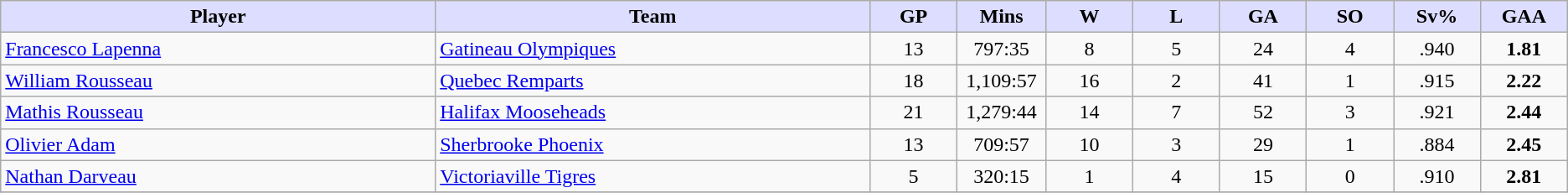<table class="wikitable" style="text-align:center">
<tr>
<th style="background:#ddf; width:25%;">Player</th>
<th style="background:#ddf; width:25%;">Team</th>
<th style="background:#ddf; width:5%;">GP</th>
<th style="background:#ddf; width:5%;">Mins</th>
<th style="background:#ddf; width:5%;">W</th>
<th style="background:#ddf; width:5%;">L</th>
<th style="background:#ddf; width:5%;">GA</th>
<th style="background:#ddf; width:5%;">SO</th>
<th style="background:#ddf; width:5%;">Sv%</th>
<th style="background:#ddf; width:5%;">GAA</th>
</tr>
<tr>
<td align=left><a href='#'>Francesco Lapenna</a></td>
<td align=left><a href='#'>Gatineau Olympiques</a></td>
<td>13</td>
<td>797:35</td>
<td>8</td>
<td>5</td>
<td>24</td>
<td>4</td>
<td>.940</td>
<td><strong>1.81</strong></td>
</tr>
<tr>
<td align=left><a href='#'>William Rousseau</a></td>
<td align=left><a href='#'>Quebec Remparts</a></td>
<td>18</td>
<td>1,109:57</td>
<td>16</td>
<td>2</td>
<td>41</td>
<td>1</td>
<td>.915</td>
<td><strong>2.22</strong></td>
</tr>
<tr>
<td align=left><a href='#'>Mathis Rousseau</a></td>
<td align=left><a href='#'>Halifax Mooseheads</a></td>
<td>21</td>
<td>1,279:44</td>
<td>14</td>
<td>7</td>
<td>52</td>
<td>3</td>
<td>.921</td>
<td><strong>2.44</strong></td>
</tr>
<tr>
<td align=left><a href='#'>Olivier Adam</a></td>
<td align=left><a href='#'>Sherbrooke Phoenix</a></td>
<td>13</td>
<td>709:57</td>
<td>10</td>
<td>3</td>
<td>29</td>
<td>1</td>
<td>.884</td>
<td><strong>2.45</strong></td>
</tr>
<tr>
<td align=left><a href='#'>Nathan Darveau</a></td>
<td align=left><a href='#'>Victoriaville Tigres</a></td>
<td>5</td>
<td>320:15</td>
<td>1</td>
<td>4</td>
<td>15</td>
<td>0</td>
<td>.910</td>
<td><strong>2.81</strong></td>
</tr>
<tr>
</tr>
</table>
